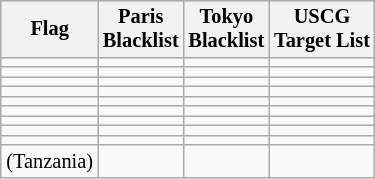<table class=wikitable style="clear:right; float:right; margin-left: 1em; margin-bottom: 1em; font-size: 85%;">
<tr>
<th>Flag</th>
<th>Paris<br>Blacklist</th>
<th>Tokyo<br>Blacklist</th>
<th>USCG<br>Target List</th>
</tr>
<tr>
<td></td>
<td></td>
<td></td>
<td></td>
</tr>
<tr>
<td></td>
<td></td>
<td></td>
<td></td>
</tr>
<tr>
<td></td>
<td></td>
<td></td>
<td></td>
</tr>
<tr>
<td></td>
<td></td>
<td></td>
<td></td>
</tr>
<tr>
<td></td>
<td></td>
<td></td>
<td></td>
</tr>
<tr>
<td></td>
<td></td>
<td></td>
<td></td>
</tr>
<tr>
<td></td>
<td></td>
<td></td>
<td></td>
</tr>
<tr>
<td></td>
<td></td>
<td></td>
<td></td>
</tr>
<tr>
<td></td>
<td></td>
<td></td>
<td></td>
</tr>
<tr>
<td> (Tanzania)</td>
<td></td>
<td></td>
<td></td>
</tr>
</table>
